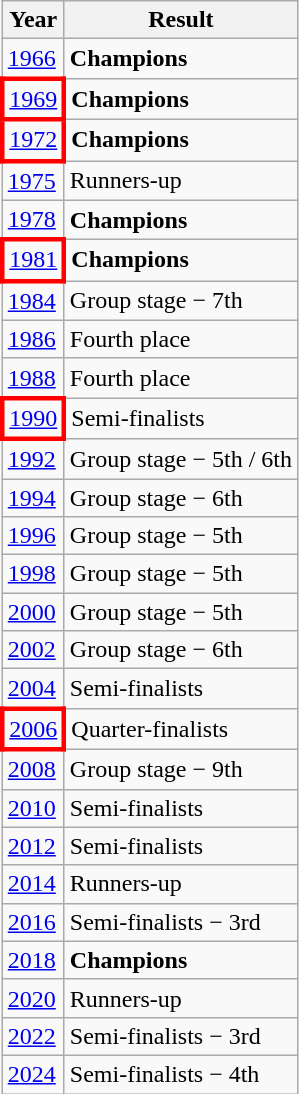<table class="wikitable">
<tr>
<th>Year</th>
<th>Result</th>
</tr>
<tr>
<td><a href='#'>1966</a></td>
<td> <strong>Champions</strong></td>
</tr>
<tr>
<td style="border: 3px solid red"><a href='#'>1969</a></td>
<td> <strong>Champions</strong></td>
</tr>
<tr>
<td style="border: 3px solid red"><a href='#'>1972</a></td>
<td> <strong>Champions</strong></td>
</tr>
<tr>
<td><a href='#'>1975</a></td>
<td> Runners-up</td>
</tr>
<tr>
<td><a href='#'>1978</a></td>
<td> <strong>Champions</strong></td>
</tr>
<tr>
<td style="border: 3px solid red"><a href='#'>1981</a></td>
<td> <strong>Champions</strong></td>
</tr>
<tr>
<td><a href='#'>1984</a></td>
<td>Group stage − 7th</td>
</tr>
<tr>
<td><a href='#'>1986</a></td>
<td>Fourth place</td>
</tr>
<tr>
<td><a href='#'>1988</a></td>
<td>Fourth place</td>
</tr>
<tr>
<td style="border: 3px solid red"><a href='#'>1990</a></td>
<td> Semi-finalists</td>
</tr>
<tr>
<td><a href='#'>1992</a></td>
<td>Group stage − 5th / 6th</td>
</tr>
<tr>
<td><a href='#'>1994</a></td>
<td>Group stage − 6th</td>
</tr>
<tr>
<td><a href='#'>1996</a></td>
<td>Group stage − 5th</td>
</tr>
<tr>
<td><a href='#'>1998</a></td>
<td>Group stage − 5th</td>
</tr>
<tr>
<td><a href='#'>2000</a></td>
<td>Group stage − 5th</td>
</tr>
<tr>
<td><a href='#'>2002</a></td>
<td>Group stage − 6th</td>
</tr>
<tr>
<td><a href='#'>2004</a></td>
<td> Semi-finalists</td>
</tr>
<tr>
<td style="border: 3px solid red"><a href='#'>2006</a></td>
<td>Quarter-finalists</td>
</tr>
<tr>
<td><a href='#'>2008</a></td>
<td>Group stage − 9th</td>
</tr>
<tr>
<td><a href='#'>2010</a></td>
<td> Semi-finalists</td>
</tr>
<tr>
<td><a href='#'>2012</a></td>
<td> Semi-finalists</td>
</tr>
<tr>
<td><a href='#'>2014</a></td>
<td> Runners-up</td>
</tr>
<tr>
<td><a href='#'>2016</a></td>
<td> Semi-finalists − 3rd</td>
</tr>
<tr>
<td><a href='#'>2018</a></td>
<td> <strong>Champions</strong></td>
</tr>
<tr>
<td><a href='#'>2020</a></td>
<td> Runners-up</td>
</tr>
<tr>
<td><a href='#'>2022</a></td>
<td> Semi-finalists − 3rd</td>
</tr>
<tr>
<td><a href='#'>2024</a></td>
<td> Semi-finalists − 4th</td>
</tr>
</table>
